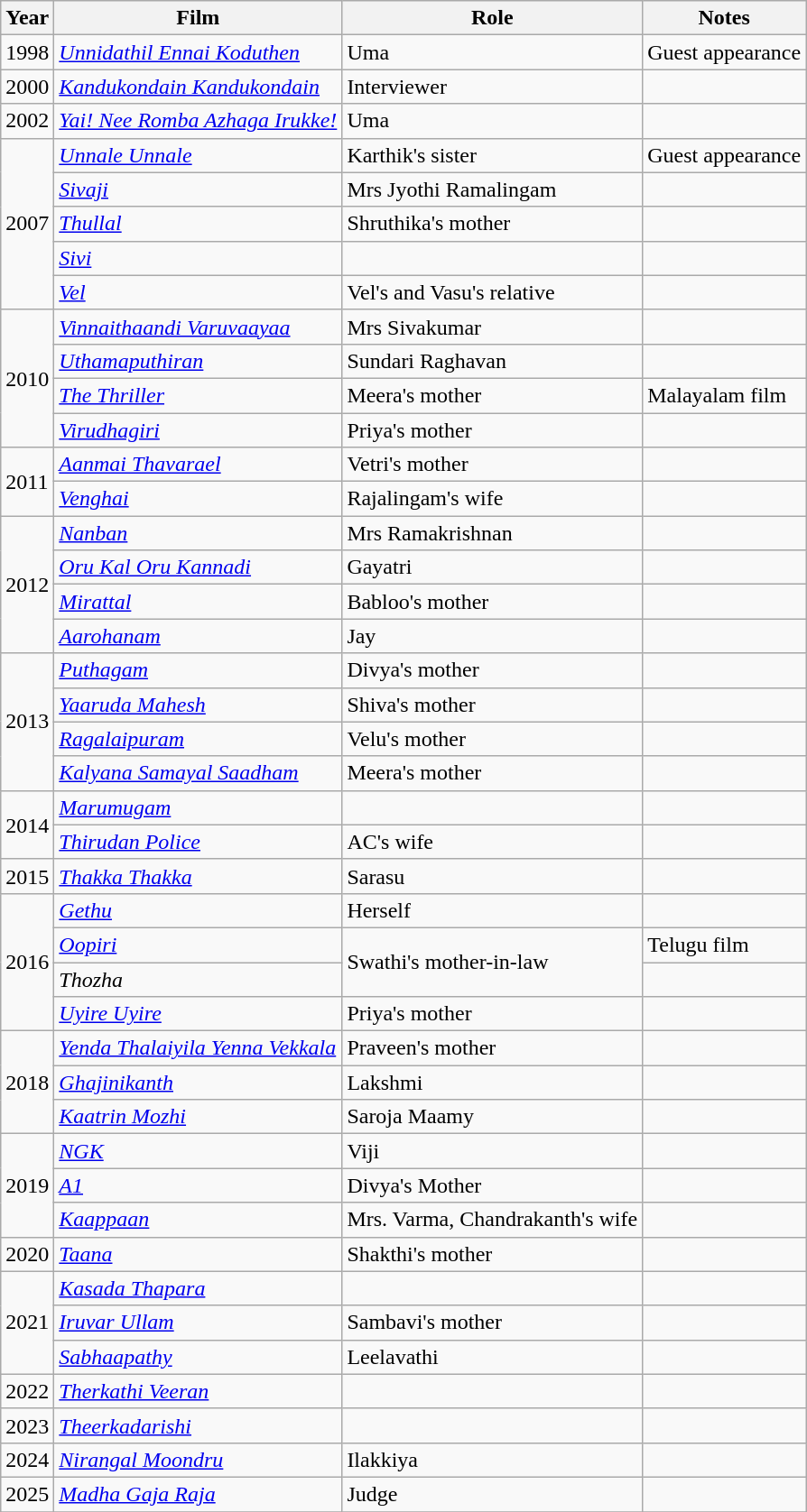<table class="wikitable sortable">
<tr>
<th>Year</th>
<th>Film</th>
<th>Role</th>
<th>Notes</th>
</tr>
<tr>
<td>1998</td>
<td><em><a href='#'>Unnidathil Ennai Koduthen </a></em></td>
<td>Uma</td>
<td>Guest appearance</td>
</tr>
<tr>
<td>2000</td>
<td><em><a href='#'>Kandukondain Kandukondain</a></em></td>
<td>Interviewer</td>
<td></td>
</tr>
<tr>
<td>2002</td>
<td><em><a href='#'>Yai! Nee Romba Azhaga Irukke!</a></em></td>
<td>Uma</td>
<td></td>
</tr>
<tr>
<td rowspan="5">2007</td>
<td><em><a href='#'>Unnale Unnale</a></em></td>
<td>Karthik's sister</td>
<td>Guest appearance</td>
</tr>
<tr>
<td><em><a href='#'>Sivaji</a></em></td>
<td>Mrs Jyothi Ramalingam</td>
<td></td>
</tr>
<tr>
<td><em><a href='#'>Thullal</a></em></td>
<td>Shruthika's mother</td>
<td></td>
</tr>
<tr>
<td><em><a href='#'>Sivi</a></em></td>
<td></td>
<td></td>
</tr>
<tr>
<td><em><a href='#'>Vel</a></em></td>
<td>Vel's and Vasu's relative</td>
<td></td>
</tr>
<tr>
<td rowspan="4">2010</td>
<td><em><a href='#'>Vinnaithaandi Varuvaayaa</a></em></td>
<td>Mrs Sivakumar</td>
<td></td>
</tr>
<tr>
<td><em><a href='#'>Uthamaputhiran</a></em></td>
<td>Sundari Raghavan</td>
<td></td>
</tr>
<tr>
<td><em><a href='#'>The Thriller</a></em></td>
<td>Meera's mother</td>
<td>Malayalam film</td>
</tr>
<tr>
<td><em><a href='#'>Virudhagiri</a></em></td>
<td>Priya's mother</td>
<td></td>
</tr>
<tr>
<td rowspan="2">2011</td>
<td><em><a href='#'>Aanmai Thavarael</a></em></td>
<td>Vetri's mother</td>
<td></td>
</tr>
<tr>
<td><em><a href='#'>Venghai</a></em></td>
<td>Rajalingam's wife</td>
<td></td>
</tr>
<tr>
<td rowspan="4">2012</td>
<td><em><a href='#'>Nanban</a></em></td>
<td>Mrs Ramakrishnan</td>
<td></td>
</tr>
<tr>
<td><em><a href='#'>Oru Kal Oru Kannadi</a></em></td>
<td>Gayatri</td>
<td></td>
</tr>
<tr>
<td><em><a href='#'>Mirattal</a></em></td>
<td>Babloo's mother</td>
<td></td>
</tr>
<tr>
<td><em><a href='#'>Aarohanam</a></em></td>
<td>Jay</td>
<td></td>
</tr>
<tr>
<td rowspan="4">2013</td>
<td><em><a href='#'>Puthagam</a></em></td>
<td>Divya's mother</td>
<td></td>
</tr>
<tr>
<td><em><a href='#'>Yaaruda Mahesh</a></em></td>
<td>Shiva's mother</td>
<td></td>
</tr>
<tr>
<td><em><a href='#'>Ragalaipuram</a></em></td>
<td>Velu's mother</td>
<td></td>
</tr>
<tr>
<td><em><a href='#'>Kalyana Samayal Saadham</a></em></td>
<td>Meera's mother</td>
<td></td>
</tr>
<tr>
<td rowspan="2">2014</td>
<td><em><a href='#'>Marumugam</a></em></td>
<td></td>
<td></td>
</tr>
<tr>
<td><em><a href='#'>Thirudan Police</a></em></td>
<td>AC's wife</td>
<td></td>
</tr>
<tr>
<td>2015</td>
<td><em><a href='#'>Thakka Thakka</a></em></td>
<td>Sarasu</td>
<td></td>
</tr>
<tr>
<td rowspan="4">2016</td>
<td><em><a href='#'>Gethu</a></em></td>
<td>Herself</td>
<td></td>
</tr>
<tr>
<td><em><a href='#'>Oopiri</a></em></td>
<td rowspan="2">Swathi's mother-in-law</td>
<td>Telugu film</td>
</tr>
<tr>
<td><em>Thozha</em></td>
<td></td>
</tr>
<tr>
<td><em><a href='#'>Uyire Uyire</a></em></td>
<td>Priya's mother</td>
<td></td>
</tr>
<tr>
<td rowspan="3">2018</td>
<td><em><a href='#'>Yenda Thalaiyila Yenna Vekkala</a></em></td>
<td>Praveen's mother</td>
<td></td>
</tr>
<tr>
<td><em><a href='#'>Ghajinikanth</a></em></td>
<td>Lakshmi</td>
<td></td>
</tr>
<tr>
<td><em><a href='#'>Kaatrin Mozhi</a></em></td>
<td>Saroja Maamy</td>
<td></td>
</tr>
<tr>
<td rowspan="3">2019</td>
<td><em><a href='#'>NGK</a></em></td>
<td>Viji</td>
<td></td>
</tr>
<tr>
<td><em><a href='#'>A1</a></em></td>
<td>Divya's Mother</td>
<td></td>
</tr>
<tr>
<td><em><a href='#'>Kaappaan</a></em></td>
<td>Mrs. Varma, Chandrakanth's wife</td>
<td></td>
</tr>
<tr>
<td>2020</td>
<td><em><a href='#'>Taana</a></em></td>
<td>Shakthi's mother</td>
<td></td>
</tr>
<tr>
<td rowspan="3">2021</td>
<td><em><a href='#'>Kasada Thapara</a></em></td>
<td></td>
<td></td>
</tr>
<tr>
<td><em><a href='#'>Iruvar Ullam</a></em></td>
<td>Sambavi's mother</td>
<td></td>
</tr>
<tr>
<td><em><a href='#'>Sabhaapathy</a></em></td>
<td>Leelavathi</td>
<td></td>
</tr>
<tr>
<td>2022</td>
<td><em><a href='#'>Therkathi Veeran</a></em></td>
<td></td>
<td></td>
</tr>
<tr>
<td>2023</td>
<td><em><a href='#'>Theerkadarishi</a></em></td>
<td></td>
<td></td>
</tr>
<tr>
<td>2024</td>
<td><em><a href='#'>Nirangal Moondru</a></em></td>
<td>Ilakkiya</td>
<td></td>
</tr>
<tr>
<td>2025</td>
<td><em><a href='#'>Madha Gaja Raja</a></em></td>
<td>Judge</td>
<td></td>
</tr>
<tr>
</tr>
</table>
